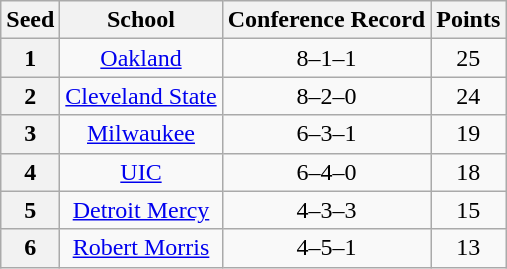<table class="wikitable" style="text-align:center">
<tr>
<th>Seed</th>
<th>School</th>
<th>Conference Record</th>
<th>Points</th>
</tr>
<tr>
<th>1</th>
<td><a href='#'>Oakland</a></td>
<td>8–1–1</td>
<td>25</td>
</tr>
<tr>
<th>2</th>
<td><a href='#'>Cleveland State</a></td>
<td>8–2–0</td>
<td>24</td>
</tr>
<tr>
<th>3</th>
<td><a href='#'>Milwaukee</a></td>
<td>6–3–1</td>
<td>19</td>
</tr>
<tr>
<th>4</th>
<td><a href='#'>UIC</a></td>
<td>6–4–0</td>
<td>18</td>
</tr>
<tr>
<th>5</th>
<td><a href='#'>Detroit Mercy</a></td>
<td>4–3–3</td>
<td>15</td>
</tr>
<tr>
<th>6</th>
<td><a href='#'>Robert Morris</a></td>
<td>4–5–1</td>
<td>13</td>
</tr>
</table>
